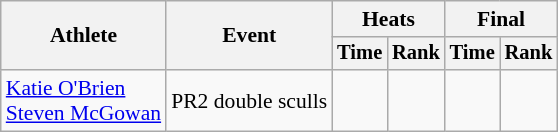<table class="wikitable" style="font-size:90%">
<tr>
<th rowspan="2">Athlete</th>
<th rowspan="2">Event</th>
<th colspan="2">Heats</th>
<th colspan="2">Final</th>
</tr>
<tr style="font-size:95%">
<th>Time</th>
<th>Rank</th>
<th>Time</th>
<th>Rank</th>
</tr>
<tr>
<td align=left><a href='#'>Katie O'Brien</a><br><a href='#'>Steven McGowan</a></td>
<td align=left>PR2 double sculls</td>
<td></td>
<td></td>
<td></td>
<td></td>
</tr>
</table>
